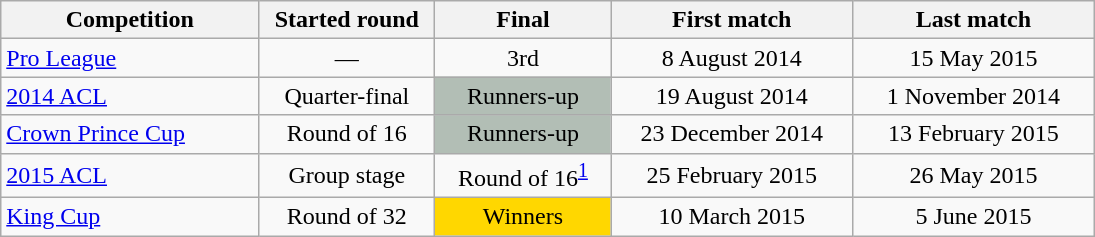<table class="wikitable" style="text-align:center; width:730px;">
<tr>
<th style="text-align:center; width:150px;">Competition</th>
<th style="text-align:center; width:100px;">Started round</th>
<th style="text-align:center; width:100px;">Final <br> </th>
<th style="text-align:center; width:140px;">First match</th>
<th style="text-align:center; width:140px;">Last match</th>
</tr>
<tr>
<td style="text-align:left;"><a href='#'>Pro League</a></td>
<td>—</td>
<td>3rd</td>
<td>8 August 2014</td>
<td>15 May 2015</td>
</tr>
<tr>
<td style="text-align:left;"><a href='#'>2014 ACL</a></td>
<td>Quarter-final</td>
<td style="background:#B2BEB5;">Runners-up</td>
<td>19 August 2014</td>
<td>1 November 2014</td>
</tr>
<tr>
<td style="text-align:left;"><a href='#'>Crown Prince Cup</a></td>
<td>Round of 16</td>
<td style="background:#B2BEB5;">Runners-up</td>
<td>23 December 2014</td>
<td>13 February 2015</td>
</tr>
<tr>
<td style="text-align:left;"><a href='#'>2015 ACL</a></td>
<td>Group stage</td>
<td>Round of 16<sup><a href='#'>1</a></sup></td>
<td>25 February 2015</td>
<td>26 May 2015</td>
</tr>
<tr>
<td style="text-align:left;"><a href='#'>King Cup</a></td>
<td>Round of 32</td>
<td style="background:#FFD700;">Winners</td>
<td>10 March 2015</td>
<td>5 June 2015</td>
</tr>
</table>
